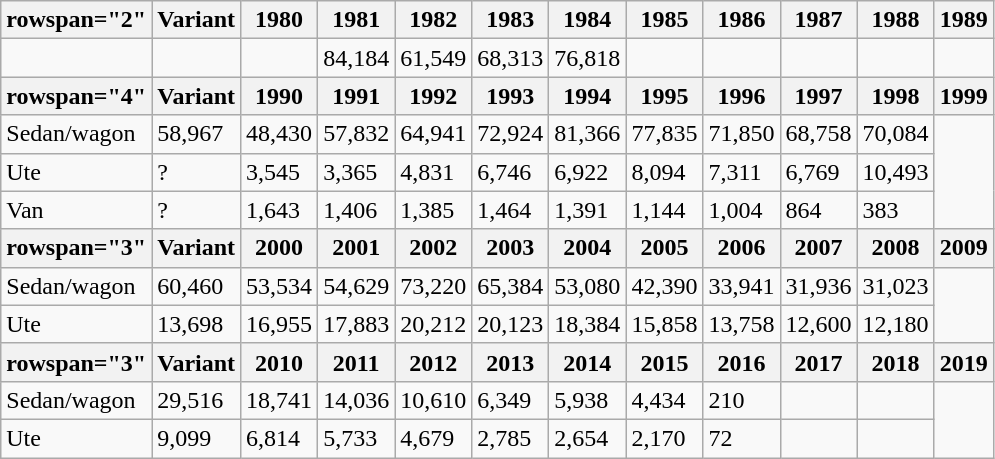<table class = "wikitable">
<tr>
<th>rowspan="2" </th>
<th>Variant</th>
<th>1980<br></th>
<th>1981<br></th>
<th>1982<br></th>
<th>1983<br></th>
<th>1984<br></th>
<th>1985<br></th>
<th>1986<br></th>
<th>1987<br></th>
<th>1988<br></th>
<th>1989<br></th>
</tr>
<tr>
<td></td>
<td></td>
<td></td>
<td>84,184</td>
<td>61,549</td>
<td>68,313</td>
<td>76,818</td>
<td></td>
<td></td>
<td></td>
<td></td>
</tr>
<tr>
<th>rowspan="4" </th>
<th>Variant</th>
<th>1990<br></th>
<th>1991<br></th>
<th>1992<br></th>
<th>1993<br></th>
<th>1994<br></th>
<th>1995<br></th>
<th>1996<br></th>
<th>1997<br></th>
<th>1998<br></th>
<th>1999<br></th>
</tr>
<tr>
<td>Sedan/wagon</td>
<td>58,967</td>
<td>48,430</td>
<td>57,832</td>
<td>64,941</td>
<td>72,924</td>
<td>81,366</td>
<td>77,835</td>
<td>71,850</td>
<td>68,758</td>
<td>70,084</td>
</tr>
<tr>
<td>Ute</td>
<td>?</td>
<td>3,545</td>
<td>3,365</td>
<td>4,831</td>
<td>6,746</td>
<td>6,922</td>
<td>8,094</td>
<td>7,311</td>
<td>6,769</td>
<td>10,493</td>
</tr>
<tr>
<td>Van</td>
<td>?</td>
<td>1,643</td>
<td>1,406</td>
<td>1,385</td>
<td>1,464</td>
<td>1,391</td>
<td>1,144</td>
<td>1,004</td>
<td>864</td>
<td>383</td>
</tr>
<tr>
<th>rowspan="3" </th>
<th>Variant</th>
<th>2000<br></th>
<th>2001<br></th>
<th>2002<br></th>
<th>2003<br></th>
<th>2004<br></th>
<th>2005<br></th>
<th>2006<br></th>
<th>2007<br></th>
<th>2008<br></th>
<th>2009<br></th>
</tr>
<tr>
<td>Sedan/wagon</td>
<td>60,460</td>
<td>53,534</td>
<td>54,629</td>
<td>73,220</td>
<td>65,384</td>
<td>53,080</td>
<td>42,390</td>
<td>33,941</td>
<td>31,936</td>
<td>31,023</td>
</tr>
<tr>
<td>Ute</td>
<td>13,698</td>
<td>16,955</td>
<td>17,883</td>
<td>20,212</td>
<td>20,123</td>
<td>18,384</td>
<td>15,858</td>
<td>13,758</td>
<td>12,600</td>
<td>12,180</td>
</tr>
<tr>
<th>rowspan="3" </th>
<th>Variant</th>
<th>2010<br></th>
<th>2011<br></th>
<th>2012<br></th>
<th>2013<br></th>
<th>2014<br></th>
<th>2015<br></th>
<th>2016<br></th>
<th>2017<br></th>
<th>2018</th>
<th>2019</th>
</tr>
<tr>
<td>Sedan/wagon</td>
<td>29,516</td>
<td>18,741</td>
<td>14,036</td>
<td>10,610</td>
<td>6,349</td>
<td>5,938</td>
<td>4,434</td>
<td>210</td>
<td></td>
<td></td>
</tr>
<tr>
<td>Ute</td>
<td>9,099</td>
<td>6,814</td>
<td>5,733</td>
<td>4,679</td>
<td>2,785</td>
<td>2,654</td>
<td>2,170</td>
<td>72</td>
<td></td>
<td></td>
</tr>
</table>
